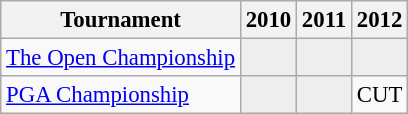<table class="wikitable" style="font-size:95%;text-align:center;">
<tr>
<th>Tournament</th>
<th>2010</th>
<th>2011</th>
<th>2012</th>
</tr>
<tr>
<td align=left><a href='#'>The Open Championship</a></td>
<td style="background:#eeeeee;"></td>
<td style="background:#eeeeee;"></td>
<td style="background:#eeeeee;"></td>
</tr>
<tr>
<td align=left><a href='#'>PGA Championship</a></td>
<td style="background:#eeeeee;"></td>
<td style="background:#eeeeee;"></td>
<td>CUT</td>
</tr>
</table>
